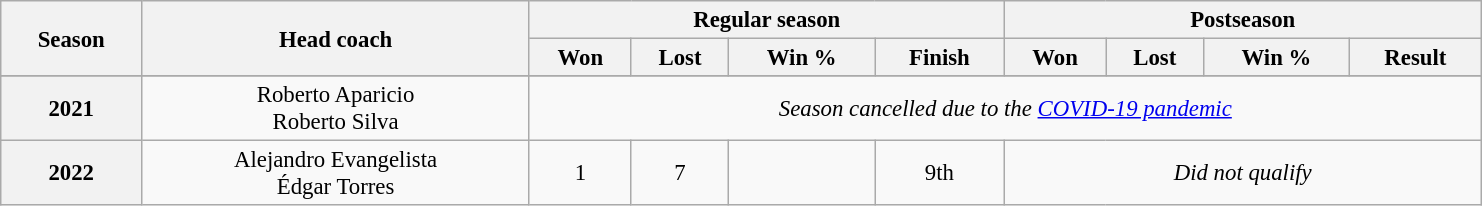<table class="wikitable" style="font-size: 95%; text-align:center; width:65em">
<tr>
<th rowspan="2">Season</th>
<th rowspan="2">Head coach</th>
<th colspan="4">Regular season</th>
<th colspan="4">Postseason</th>
</tr>
<tr>
<th>Won</th>
<th>Lost</th>
<th>Win %</th>
<th>Finish</th>
<th>Won</th>
<th>Lost</th>
<th>Win %</th>
<th>Result</th>
</tr>
<tr style="background:#FFD604;">
</tr>
<tr>
<th>2021</th>
<td>Roberto Aparicio<br>Roberto Silva</td>
<td colspan=9><em>Season cancelled due to the <a href='#'>COVID-19 pandemic</a></em></td>
</tr>
<tr>
<th>2022</th>
<td>Alejandro Evangelista<br>Édgar Torres</td>
<td>1</td>
<td>7</td>
<td></td>
<td>9th</td>
<td colspan=4><em>Did not qualify</em></td>
</tr>
</table>
